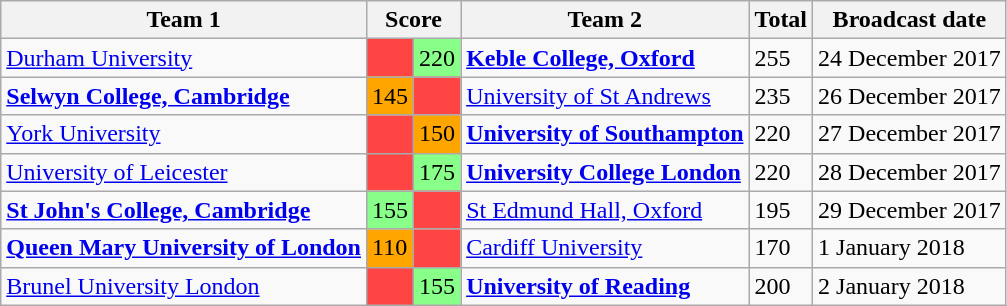<table class="wikitable">
<tr>
<th>Team 1</th>
<th colspan=2>Score</th>
<th>Team 2</th>
<th>Total</th>
<th>Broadcast date</th>
</tr>
<tr>
<td><a href='#'>Durham University</a></td>
<td style="background:#f44;"></td>
<td style="background:#88ff88">220</td>
<td><strong><a href='#'>Keble College, Oxford</a></strong></td>
<td>255</td>
<td>24 December 2017</td>
</tr>
<tr>
<td><strong><a href='#'>Selwyn College, Cambridge</a></strong></td>
<td style="background:orange">145</td>
<td style="background:#f44;"></td>
<td><a href='#'>University of St Andrews</a></td>
<td>235</td>
<td>26 December 2017</td>
</tr>
<tr>
<td><a href='#'>York University</a></td>
<td style="background:#f44;"></td>
<td style="background:orange">150</td>
<td><strong><a href='#'>University of Southampton</a></strong></td>
<td>220</td>
<td>27 December 2017</td>
</tr>
<tr>
<td><a href='#'>University of Leicester</a></td>
<td style="background:#f44;"></td>
<td style="background:#88ff88">175</td>
<td><strong><a href='#'>University College London</a></strong></td>
<td>220</td>
<td>28 December 2017</td>
</tr>
<tr>
<td><strong><a href='#'>St John's College, Cambridge</a></strong></td>
<td style="background:#88ff88">155</td>
<td style="background:#f44;"></td>
<td><a href='#'>St Edmund Hall, Oxford</a></td>
<td>195</td>
<td>29 December 2017</td>
</tr>
<tr>
<td><strong><a href='#'>Queen Mary University of London</a></strong></td>
<td style="background:orange">110</td>
<td style="background:#f44;"></td>
<td><a href='#'>Cardiff University</a></td>
<td>170</td>
<td>1 January 2018</td>
</tr>
<tr>
<td><a href='#'>Brunel University London</a></td>
<td style="background:#f44;"></td>
<td style="background:#88ff88">155</td>
<td><strong><a href='#'>University of Reading</a></strong></td>
<td>200</td>
<td>2 January 2018</td>
</tr>
</table>
